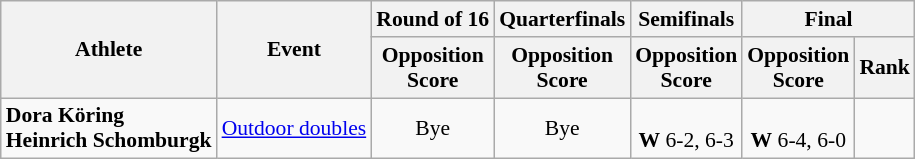<table class=wikitable style="font-size:90%">
<tr>
<th rowspan="2">Athlete</th>
<th rowspan="2">Event</th>
<th>Round of 16</th>
<th>Quarterfinals</th>
<th>Semifinals</th>
<th colspan="2">Final</th>
</tr>
<tr>
<th>Opposition<br>Score</th>
<th>Opposition<br>Score</th>
<th>Opposition<br>Score</th>
<th>Opposition<br>Score</th>
<th>Rank</th>
</tr>
<tr>
<td><strong>Dora Köring <br> Heinrich Schomburgk</strong></td>
<td><a href='#'>Outdoor doubles</a></td>
<td align=center>Bye</td>
<td align=center>Bye</td>
<td align=center> <br> <strong>W</strong> 6-2, 6-3</td>
<td align=center> <br> <strong>W</strong> 6-4, 6-0</td>
<td align=center></td>
</tr>
</table>
